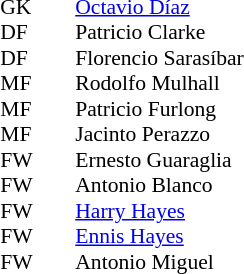<table cellspacing="0" cellpadding="0" style="font-size:90%; margin:0.2em auto;">
<tr>
<th width="25"></th>
<th width="25"></th>
</tr>
<tr>
<td>GK</td>
<td></td>
<td> <a href='#'>Octavio Díaz</a></td>
</tr>
<tr>
<td>DF</td>
<td></td>
<td> Patricio Clarke</td>
</tr>
<tr>
<td>DF</td>
<td></td>
<td> Florencio Sarasíbar</td>
</tr>
<tr>
<td>MF</td>
<td></td>
<td> Rodolfo Mulhall</td>
</tr>
<tr>
<td>MF</td>
<td></td>
<td> Patricio Furlong</td>
</tr>
<tr>
<td>MF</td>
<td></td>
<td> Jacinto Perazzo</td>
</tr>
<tr>
<td>FW</td>
<td></td>
<td> Ernesto Guaraglia</td>
</tr>
<tr>
<td>FW</td>
<td></td>
<td> Antonio Blanco</td>
</tr>
<tr>
<td>FW</td>
<td></td>
<td> <a href='#'>Harry Hayes</a></td>
</tr>
<tr>
<td>FW</td>
<td></td>
<td> <a href='#'>Ennis Hayes</a></td>
</tr>
<tr>
<td>FW</td>
<td></td>
<td> Antonio Miguel</td>
</tr>
</table>
